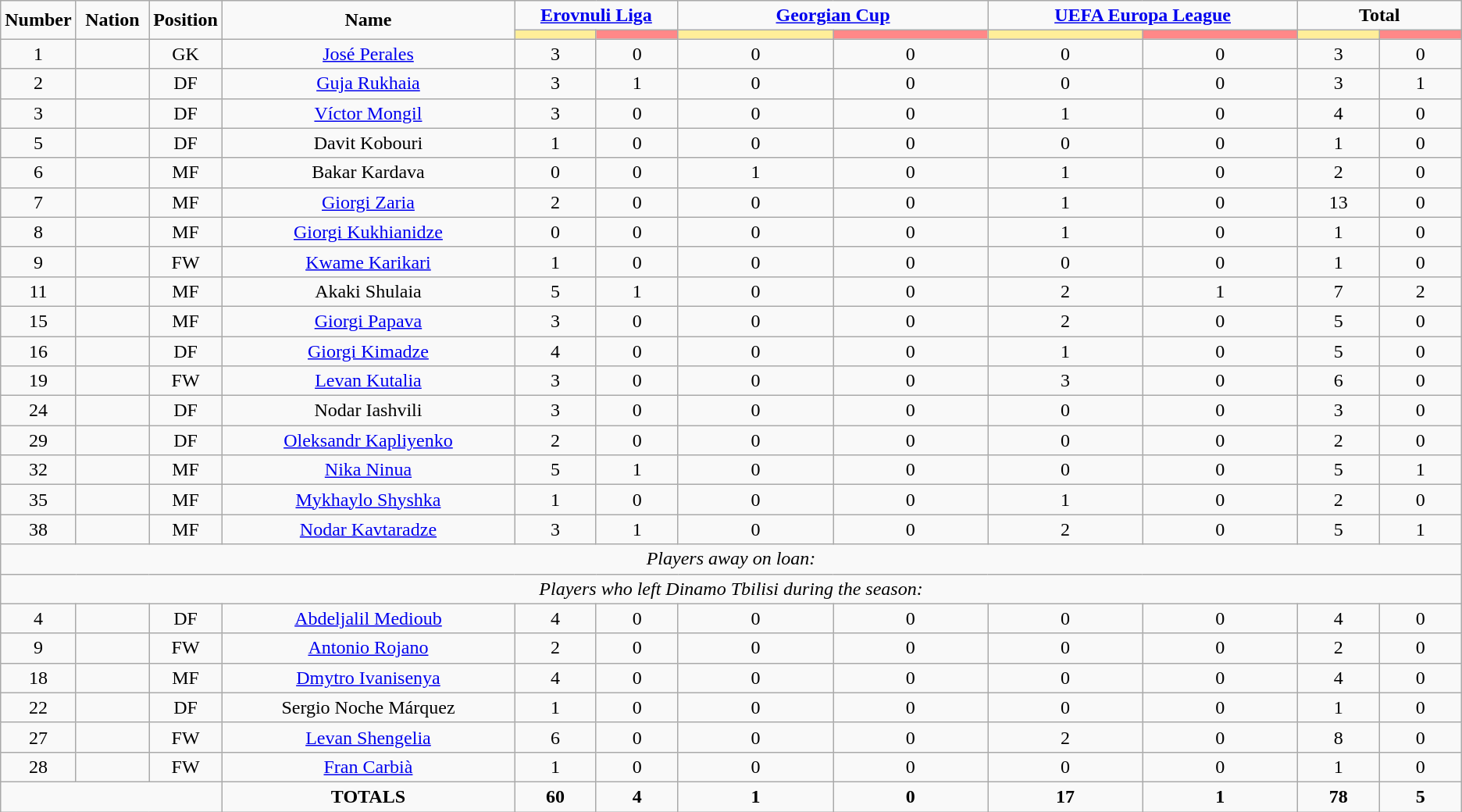<table class="wikitable" style="text-align:center;">
<tr>
<td rowspan="2"  style="width:5%; text-align:center;"><strong>Number</strong></td>
<td rowspan="2"  style="width:5%; text-align:center;"><strong>Nation</strong></td>
<td rowspan="2"  style="width:5%; text-align:center;"><strong>Position</strong></td>
<td rowspan="2"  style="width:20%; text-align:center;"><strong>Name</strong></td>
<td colspan="2" style="text-align:center;"><strong><a href='#'>Erovnuli Liga</a></strong></td>
<td colspan="2" style="text-align:center;"><strong><a href='#'>Georgian Cup</a></strong></td>
<td colspan="2" style="text-align:center;"><strong><a href='#'>UEFA Europa League</a></strong></td>
<td colspan="2" style="text-align:center;"><strong>Total</strong></td>
</tr>
<tr>
<th style="width:60px; background:#fe9;"></th>
<th style="width:60px; background:#ff8888;"></th>
<th style="width:120px; background:#fe9;"></th>
<th style="width:120px; background:#ff8888;"></th>
<th style="width:120px; background:#fe9;"></th>
<th style="width:120px; background:#ff8888;"></th>
<th style="width:60px; background:#fe9;"></th>
<th style="width:60px; background:#ff8888;"></th>
</tr>
<tr>
<td>1</td>
<td></td>
<td>GK</td>
<td><a href='#'>José Perales</a></td>
<td>3</td>
<td>0</td>
<td>0</td>
<td>0</td>
<td>0</td>
<td>0</td>
<td>3</td>
<td>0</td>
</tr>
<tr>
<td>2</td>
<td></td>
<td>DF</td>
<td><a href='#'>Guja Rukhaia</a></td>
<td>3</td>
<td>1</td>
<td>0</td>
<td>0</td>
<td>0</td>
<td>0</td>
<td>3</td>
<td>1</td>
</tr>
<tr>
<td>3</td>
<td></td>
<td>DF</td>
<td><a href='#'>Víctor Mongil</a></td>
<td>3</td>
<td>0</td>
<td>0</td>
<td>0</td>
<td>1</td>
<td>0</td>
<td>4</td>
<td>0</td>
</tr>
<tr>
<td>5</td>
<td></td>
<td>DF</td>
<td>Davit Kobouri</td>
<td>1</td>
<td>0</td>
<td>0</td>
<td>0</td>
<td>0</td>
<td>0</td>
<td>1</td>
<td>0</td>
</tr>
<tr>
<td>6</td>
<td></td>
<td>MF</td>
<td>Bakar Kardava</td>
<td>0</td>
<td>0</td>
<td>1</td>
<td>0</td>
<td>1</td>
<td>0</td>
<td>2</td>
<td>0</td>
</tr>
<tr>
<td>7</td>
<td></td>
<td>MF</td>
<td><a href='#'>Giorgi Zaria</a></td>
<td>2</td>
<td>0</td>
<td>0</td>
<td>0</td>
<td>1</td>
<td>0</td>
<td>13</td>
<td>0</td>
</tr>
<tr>
<td>8</td>
<td></td>
<td>MF</td>
<td><a href='#'>Giorgi Kukhianidze</a></td>
<td>0</td>
<td>0</td>
<td>0</td>
<td>0</td>
<td>1</td>
<td>0</td>
<td>1</td>
<td>0</td>
</tr>
<tr>
<td>9</td>
<td></td>
<td>FW</td>
<td><a href='#'>Kwame Karikari</a></td>
<td>1</td>
<td>0</td>
<td>0</td>
<td>0</td>
<td>0</td>
<td>0</td>
<td>1</td>
<td>0</td>
</tr>
<tr>
<td>11</td>
<td></td>
<td>MF</td>
<td>Akaki Shulaia</td>
<td>5</td>
<td>1</td>
<td>0</td>
<td>0</td>
<td>2</td>
<td>1</td>
<td>7</td>
<td>2</td>
</tr>
<tr>
<td>15</td>
<td></td>
<td>MF</td>
<td><a href='#'>Giorgi Papava</a></td>
<td>3</td>
<td>0</td>
<td>0</td>
<td>0</td>
<td>2</td>
<td>0</td>
<td>5</td>
<td>0</td>
</tr>
<tr>
<td>16</td>
<td></td>
<td>DF</td>
<td><a href='#'>Giorgi Kimadze</a></td>
<td>4</td>
<td>0</td>
<td>0</td>
<td>0</td>
<td>1</td>
<td>0</td>
<td>5</td>
<td>0</td>
</tr>
<tr>
<td>19</td>
<td></td>
<td>FW</td>
<td><a href='#'>Levan Kutalia</a></td>
<td>3</td>
<td>0</td>
<td>0</td>
<td>0</td>
<td>3</td>
<td>0</td>
<td>6</td>
<td>0</td>
</tr>
<tr>
<td>24</td>
<td></td>
<td>DF</td>
<td>Nodar Iashvili</td>
<td>3</td>
<td>0</td>
<td>0</td>
<td>0</td>
<td>0</td>
<td>0</td>
<td>3</td>
<td>0</td>
</tr>
<tr>
<td>29</td>
<td></td>
<td>DF</td>
<td><a href='#'>Oleksandr Kapliyenko</a></td>
<td>2</td>
<td>0</td>
<td>0</td>
<td>0</td>
<td>0</td>
<td>0</td>
<td>2</td>
<td>0</td>
</tr>
<tr>
<td>32</td>
<td></td>
<td>MF</td>
<td><a href='#'>Nika Ninua</a></td>
<td>5</td>
<td>1</td>
<td>0</td>
<td>0</td>
<td>0</td>
<td>0</td>
<td>5</td>
<td>1</td>
</tr>
<tr>
<td>35</td>
<td></td>
<td>MF</td>
<td><a href='#'>Mykhaylo Shyshka</a></td>
<td>1</td>
<td>0</td>
<td>0</td>
<td>0</td>
<td>1</td>
<td>0</td>
<td>2</td>
<td>0</td>
</tr>
<tr>
<td>38</td>
<td></td>
<td>MF</td>
<td><a href='#'>Nodar Kavtaradze</a></td>
<td>3</td>
<td>1</td>
<td>0</td>
<td>0</td>
<td>2</td>
<td>0</td>
<td>5</td>
<td>1</td>
</tr>
<tr>
<td colspan="18"><em>Players away on loan:</em></td>
</tr>
<tr>
<td colspan="18"><em>Players who left Dinamo Tbilisi during the season:</em></td>
</tr>
<tr>
<td>4</td>
<td></td>
<td>DF</td>
<td><a href='#'>Abdeljalil Medioub</a></td>
<td>4</td>
<td>0</td>
<td>0</td>
<td>0</td>
<td>0</td>
<td>0</td>
<td>4</td>
<td>0</td>
</tr>
<tr>
<td>9</td>
<td></td>
<td>FW</td>
<td><a href='#'>Antonio Rojano</a></td>
<td>2</td>
<td>0</td>
<td>0</td>
<td>0</td>
<td>0</td>
<td>0</td>
<td>2</td>
<td>0</td>
</tr>
<tr>
<td>18</td>
<td></td>
<td>MF</td>
<td><a href='#'>Dmytro Ivanisenya</a></td>
<td>4</td>
<td>0</td>
<td>0</td>
<td>0</td>
<td>0</td>
<td>0</td>
<td>4</td>
<td>0</td>
</tr>
<tr>
<td>22</td>
<td></td>
<td>DF</td>
<td>Sergio Noche Márquez</td>
<td>1</td>
<td>0</td>
<td>0</td>
<td>0</td>
<td>0</td>
<td>0</td>
<td>1</td>
<td>0</td>
</tr>
<tr>
<td>27</td>
<td></td>
<td>FW</td>
<td><a href='#'>Levan Shengelia</a></td>
<td>6</td>
<td>0</td>
<td>0</td>
<td>0</td>
<td>2</td>
<td>0</td>
<td>8</td>
<td>0</td>
</tr>
<tr>
<td>28</td>
<td></td>
<td>FW</td>
<td><a href='#'>Fran Carbià</a></td>
<td>1</td>
<td>0</td>
<td>0</td>
<td>0</td>
<td>0</td>
<td>0</td>
<td>1</td>
<td>0</td>
</tr>
<tr>
<td colspan="3"></td>
<td><strong>TOTALS</strong></td>
<td><strong>60</strong></td>
<td><strong>4</strong></td>
<td><strong>1</strong></td>
<td><strong>0</strong></td>
<td><strong>17</strong></td>
<td><strong>1</strong></td>
<td><strong>78</strong></td>
<td><strong>5</strong></td>
</tr>
</table>
